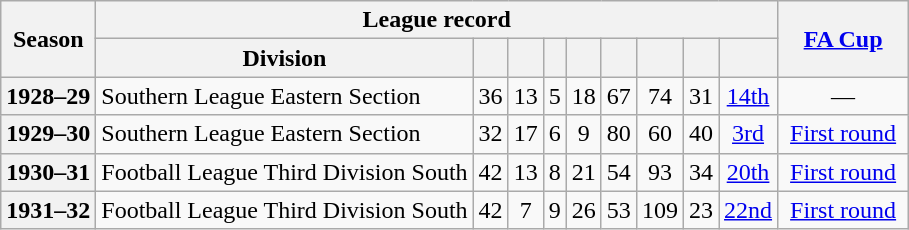<table class="wikitable sortable plainrowheaders" style="text-align:center;">
<tr>
<th scope=col rowspan=2>Season</th>
<th scope=col colspan=9>League record</th>
<th scope=col rowspan=2 width=80px><a href='#'>FA Cup</a></th>
</tr>
<tr>
<th scope=col>Division</th>
<th scope=col></th>
<th scope=col></th>
<th scope=col></th>
<th scope=col></th>
<th scope=col></th>
<th scope=col></th>
<th scope=col></th>
<th scope=col></th>
</tr>
<tr>
<th scope=row>1928–29</th>
<td align=left>Southern League Eastern Section</td>
<td>36</td>
<td>13</td>
<td>5</td>
<td>18</td>
<td>67</td>
<td>74</td>
<td>31</td>
<td><a href='#'>14th</a></td>
<td>—</td>
</tr>
<tr>
<th scope=row>1929–30</th>
<td align=left>Southern League Eastern Section</td>
<td>32</td>
<td>17</td>
<td>6</td>
<td>9</td>
<td>80</td>
<td>60</td>
<td>40</td>
<td><a href='#'>3rd</a></td>
<td><a href='#'>First round</a></td>
</tr>
<tr>
<th scope=row>1930–31</th>
<td align=left>Football League Third Division South</td>
<td>42</td>
<td>13</td>
<td>8</td>
<td>21</td>
<td>54</td>
<td>93</td>
<td>34</td>
<td><a href='#'>20th</a></td>
<td><a href='#'>First round</a></td>
</tr>
<tr>
<th scope=row>1931–32</th>
<td align=left>Football League Third Division South</td>
<td>42</td>
<td>7</td>
<td>9</td>
<td>26</td>
<td>53</td>
<td>109</td>
<td>23</td>
<td><a href='#'>22nd</a></td>
<td><a href='#'>First round</a></td>
</tr>
</table>
